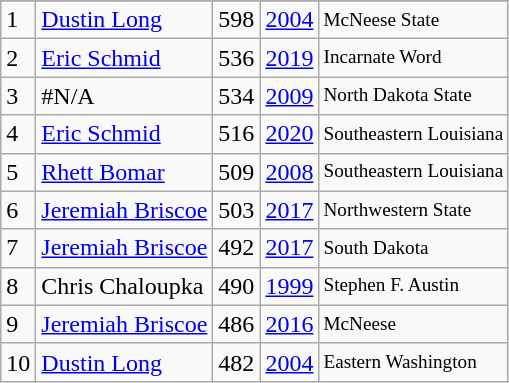<table class="wikitable">
<tr>
</tr>
<tr>
<td>1</td>
<td><a href='#'>Dustin Long</a></td>
<td><abbr>598</abbr></td>
<td><a href='#'>2004</a></td>
<td style="font-size:80%;">McNeese State</td>
</tr>
<tr>
<td>2</td>
<td><a href='#'>Eric Schmid</a></td>
<td><abbr>536</abbr></td>
<td><a href='#'>2019</a></td>
<td style="font-size:80%;">Incarnate Word</td>
</tr>
<tr>
<td>3</td>
<td>#N/A</td>
<td><abbr>534</abbr></td>
<td><a href='#'>2009</a></td>
<td style="font-size:80%;">North Dakota State</td>
</tr>
<tr>
<td>4</td>
<td><a href='#'>Eric Schmid</a></td>
<td><abbr>516</abbr></td>
<td><a href='#'>2020</a></td>
<td style="font-size:80%;">Southeastern Louisiana</td>
</tr>
<tr>
<td>5</td>
<td><a href='#'>Rhett Bomar</a></td>
<td><abbr>509</abbr></td>
<td><a href='#'>2008</a></td>
<td style="font-size:80%;">Southeastern Louisiana</td>
</tr>
<tr>
<td>6</td>
<td><a href='#'>Jeremiah Briscoe</a></td>
<td><abbr>503</abbr></td>
<td><a href='#'>2017</a></td>
<td style="font-size:80%;">Northwestern State</td>
</tr>
<tr>
<td>7</td>
<td><a href='#'>Jeremiah Briscoe</a></td>
<td><abbr>492</abbr></td>
<td><a href='#'>2017</a></td>
<td style="font-size:80%;">South Dakota</td>
</tr>
<tr>
<td>8</td>
<td>Chris Chaloupka</td>
<td><abbr>490</abbr></td>
<td><a href='#'>1999</a></td>
<td style="font-size:80%;">Stephen F. Austin</td>
</tr>
<tr>
<td>9</td>
<td><a href='#'>Jeremiah Briscoe</a></td>
<td><abbr>486</abbr></td>
<td><a href='#'>2016</a></td>
<td style="font-size:80%;">McNeese</td>
</tr>
<tr>
<td>10</td>
<td><a href='#'>Dustin Long</a></td>
<td><abbr>482</abbr></td>
<td><a href='#'>2004</a></td>
<td style="font-size:80%;">Eastern Washington</td>
</tr>
</table>
